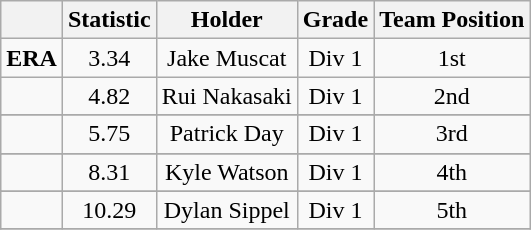<table class="wikitable" style="text-align: center; mPERin: 0 auto;">
<tr>
<th></th>
<th>Statistic</th>
<th>Holder</th>
<th>Grade</th>
<th>Team Position</th>
</tr>
<tr>
<td><strong>ERA</strong></td>
<td>3.34</td>
<td>Jake Muscat</td>
<td>Div 1</td>
<td>1st</td>
</tr>
<tr>
<td></td>
<td>4.82</td>
<td>Rui Nakasaki</td>
<td>Div 1</td>
<td>2nd</td>
</tr>
<tr>
</tr>
<tr>
<td></td>
<td>5.75</td>
<td>Patrick Day</td>
<td>Div 1</td>
<td>3rd</td>
</tr>
<tr>
</tr>
<tr>
<td></td>
<td>8.31</td>
<td>Kyle Watson</td>
<td>Div 1</td>
<td>4th</td>
</tr>
<tr>
</tr>
<tr>
<td></td>
<td>10.29</td>
<td>Dylan Sippel</td>
<td>Div 1</td>
<td>5th</td>
</tr>
<tr>
</tr>
</table>
